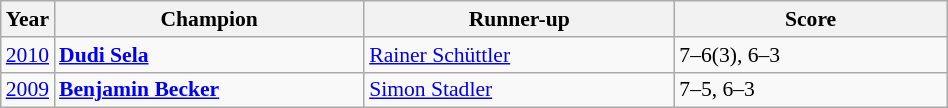<table class="wikitable" style="font-size:90%">
<tr>
<th>Year</th>
<th width="200">Champion</th>
<th width="200">Runner-up</th>
<th width="175">Score</th>
</tr>
<tr>
<td><a href='#'>2010</a></td>
<td> <strong><a href='#'>Dudi Sela</a></strong></td>
<td> <a href='#'>Rainer Schüttler</a></td>
<td>7–6(3), 6–3</td>
</tr>
<tr>
<td><a href='#'>2009</a></td>
<td> <strong><a href='#'>Benjamin Becker</a></strong></td>
<td> <a href='#'>Simon Stadler</a></td>
<td>7–5, 6–3</td>
</tr>
</table>
